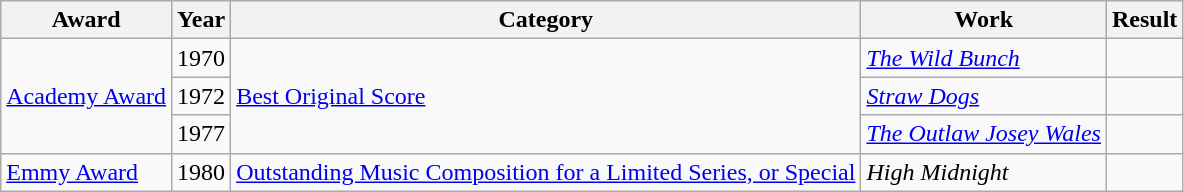<table class="wikitable">
<tr>
<th>Award</th>
<th>Year</th>
<th>Category</th>
<th>Work</th>
<th>Result</th>
</tr>
<tr>
<td rowspan="3"><a href='#'>Academy Award</a></td>
<td>1970</td>
<td rowspan="3"><a href='#'>Best Original Score</a></td>
<td><em><a href='#'>The Wild Bunch</a></em></td>
<td></td>
</tr>
<tr>
<td>1972</td>
<td><em><a href='#'>Straw Dogs</a></em></td>
<td></td>
</tr>
<tr>
<td>1977</td>
<td><em><a href='#'>The Outlaw Josey Wales</a></em></td>
<td></td>
</tr>
<tr>
<td><a href='#'>Emmy Award</a></td>
<td>1980</td>
<td><a href='#'>Outstanding Music Composition for a Limited Series, or Special</a></td>
<td><em>High Midnight</em></td>
<td></td>
</tr>
</table>
